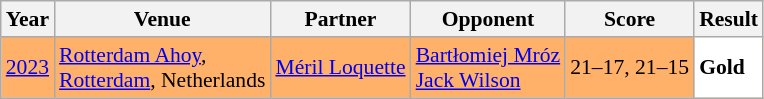<table class="sortable wikitable" style="font-size: 90%;">
<tr>
<th>Year</th>
<th>Venue</th>
<th>Partner</th>
<th>Opponent</th>
<th>Score</th>
<th>Result</th>
</tr>
<tr style="background:#FFB069">
<td align="center"><a href='#'>2023</a></td>
<td align="left"><a href='#'>Rotterdam Ahoy</a>,<br><a href='#'>Rotterdam</a>, Netherlands</td>
<td align="left"> <a href='#'>Méril Loquette</a></td>
<td align="left"> <a href='#'>Bartłomiej Mróz</a><br> <a href='#'>Jack Wilson</a></td>
<td align="left">21–17, 21–15</td>
<td style="text-align:left; background:white"> <strong>Gold</strong></td>
</tr>
</table>
